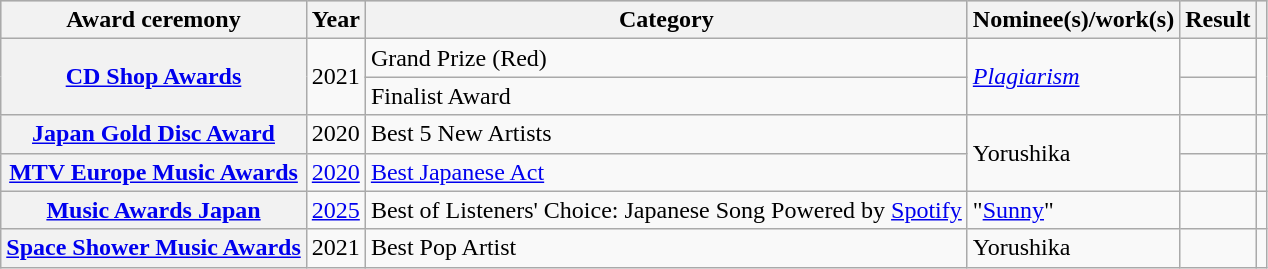<table class="wikitable sortable plainrowheaders">
<tr style="background:#ccc; text-align:center">
<th scope="col">Award ceremony</th>
<th scope="col">Year</th>
<th scope="col">Category</th>
<th scope="col">Nominee(s)/work(s)</th>
<th scope="col">Result</th>
<th scope="col" class="unsortable"></th>
</tr>
<tr>
<th scope="row" rowspan="2"><a href='#'>CD Shop Awards</a></th>
<td style="text-align:center" rowspan="2">2021</td>
<td>Grand Prize (Red)</td>
<td rowspan="2"><em><a href='#'>Plagiarism</a></em></td>
<td></td>
<td style="text-align:center" rowspan="2"></td>
</tr>
<tr>
<td>Finalist Award</td>
<td></td>
</tr>
<tr>
<th scope="row"><a href='#'>Japan Gold Disc Award</a></th>
<td style="text-align:center">2020</td>
<td>Best 5 New Artists</td>
<td rowspan="2">Yorushika</td>
<td></td>
<td style="text-align:center"></td>
</tr>
<tr>
<th scope="row"><a href='#'>MTV Europe Music Awards</a></th>
<td style="text-align:center"><a href='#'>2020</a></td>
<td><a href='#'>Best Japanese Act</a></td>
<td></td>
<td style="text-align:center"></td>
</tr>
<tr>
<th scope="row"><a href='#'>Music Awards Japan</a></th>
<td style="text-align:center"><a href='#'>2025</a></td>
<td>Best of Listeners' Choice: Japanese Song Powered by <a href='#'>Spotify</a></td>
<td>"<a href='#'>Sunny</a>"</td>
<td></td>
<td style="text-align:center"></td>
</tr>
<tr>
<th scope="row"><a href='#'>Space Shower Music Awards</a></th>
<td style="text-align:center">2021</td>
<td>Best Pop Artist</td>
<td>Yorushika</td>
<td></td>
<td style="text-align:center"></td>
</tr>
</table>
